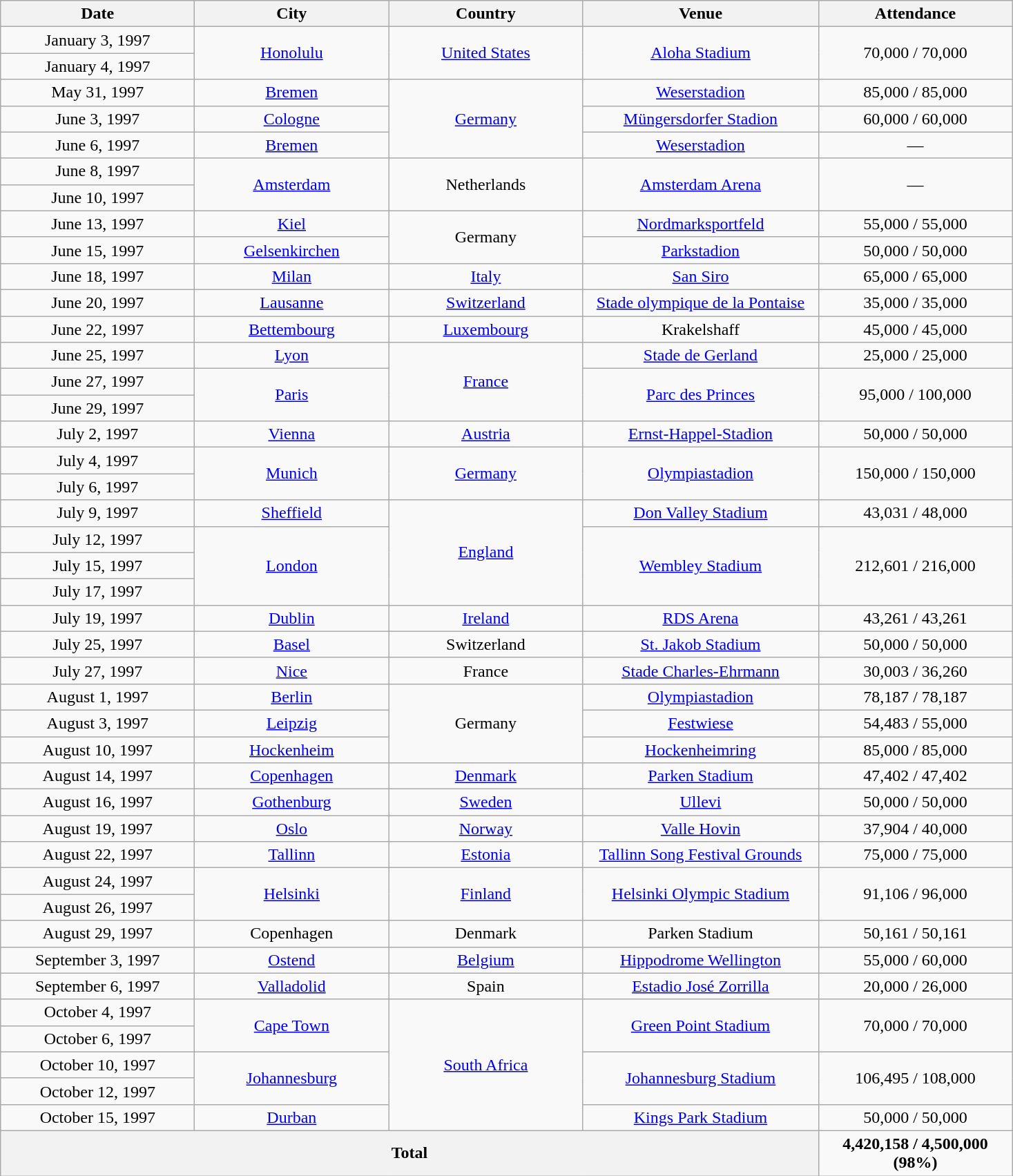<table class="wikitable" style="text-align:center;">
<tr>
<th style="width:180px;">Date</th>
<th style="width:180px;">City</th>
<th style="width:180px;">Country</th>
<th style="width:220px;">Venue</th>
<th style="width:180px;">Attendance</th>
</tr>
<tr>
<td>January 3, 1997</td>
<td rowspan="2"><a href='#'>Honolulu</a></td>
<td rowspan="2"><a href='#'>United States</a></td>
<td rowspan="2"><a href='#'>Aloha Stadium</a></td>
<td rowspan="2">70,000 / 70,000</td>
</tr>
<tr>
<td>January 4, 1997</td>
</tr>
<tr>
<td>May 31, 1997</td>
<td><a href='#'>Bremen</a></td>
<td rowspan="3"><a href='#'>Germany</a></td>
<td><a href='#'>Weserstadion</a></td>
<td>85,000 / 85,000</td>
</tr>
<tr>
<td>June 3, 1997</td>
<td><a href='#'>Cologne</a></td>
<td><a href='#'>Müngersdorfer Stadion</a></td>
<td>60,000 / 60,000</td>
</tr>
<tr>
<td>June 6, 1997</td>
<td><a href='#'>Bremen</a></td>
<td><a href='#'>Weserstadion</a></td>
<td>—</td>
</tr>
<tr>
<td>June 8, 1997</td>
<td rowspan="2"><a href='#'>Amsterdam</a></td>
<td rowspan="2">Netherlands</td>
<td rowspan="2"><a href='#'>Amsterdam Arena</a></td>
<td rowspan="2">—</td>
</tr>
<tr>
<td>June 10, 1997</td>
</tr>
<tr>
<td>June 13, 1997</td>
<td><a href='#'>Kiel</a></td>
<td rowspan="2">Germany</td>
<td><a href='#'>Nordmarksportfeld</a></td>
<td>55,000 / 55,000</td>
</tr>
<tr>
<td>June 15, 1997</td>
<td><a href='#'>Gelsenkirchen</a></td>
<td><a href='#'>Parkstadion</a></td>
<td>50,000 / 50,000</td>
</tr>
<tr>
<td>June 18, 1997</td>
<td><a href='#'>Milan</a></td>
<td><a href='#'>Italy</a></td>
<td><a href='#'>San Siro</a></td>
<td>65,000 / 65,000</td>
</tr>
<tr>
<td>June 20, 1997</td>
<td><a href='#'>Lausanne</a></td>
<td><a href='#'>Switzerland</a></td>
<td><a href='#'>Stade olympique de la Pontaise</a></td>
<td>35,000 / 35,000</td>
</tr>
<tr>
<td>June 22, 1997</td>
<td><a href='#'>Bettembourg</a></td>
<td><a href='#'>Luxembourg</a></td>
<td>Krakelshaff</td>
<td>45,000 / 45,000</td>
</tr>
<tr>
<td>June 25, 1997</td>
<td><a href='#'>Lyon</a></td>
<td rowspan="3"><a href='#'>France</a></td>
<td><a href='#'>Stade de Gerland</a></td>
<td>25,000 / 25,000</td>
</tr>
<tr>
<td>June 27, 1997</td>
<td rowspan="2"><a href='#'>Paris</a></td>
<td rowspan="2"><a href='#'>Parc des Princes</a></td>
<td rowspan="2">95,000 / 100,000</td>
</tr>
<tr>
<td>June 29, 1997</td>
</tr>
<tr>
<td>July 2, 1997</td>
<td><a href='#'>Vienna</a></td>
<td><a href='#'>Austria</a></td>
<td><a href='#'>Ernst-Happel-Stadion</a></td>
<td>50,000 / 50,000</td>
</tr>
<tr>
<td>July 4, 1997</td>
<td rowspan="2"><a href='#'>Munich</a></td>
<td rowspan="2"><a href='#'>Germany</a></td>
<td rowspan="2"><a href='#'>Olympiastadion</a></td>
<td rowspan="2">150,000 / 150,000</td>
</tr>
<tr>
<td>July 6, 1997</td>
</tr>
<tr>
<td>July 9, 1997</td>
<td><a href='#'>Sheffield</a></td>
<td rowspan="4"><a href='#'>England</a></td>
<td><a href='#'>Don Valley Stadium</a></td>
<td>43,031 / 48,000 </td>
</tr>
<tr>
<td>July 12, 1997</td>
<td rowspan="3"><a href='#'>London</a></td>
<td rowspan="3"><a href='#'>Wembley Stadium</a></td>
<td rowspan="3">212,601 / 216,000</td>
</tr>
<tr>
<td>July 15, 1997</td>
</tr>
<tr>
<td>July 17, 1997</td>
</tr>
<tr>
<td>July 19, 1997</td>
<td><a href='#'>Dublin</a></td>
<td><a href='#'>Ireland</a></td>
<td><a href='#'>RDS Arena</a></td>
<td>43,261 / 43,261 </td>
</tr>
<tr>
<td>July 25, 1997</td>
<td><a href='#'>Basel</a></td>
<td>Switzerland</td>
<td><a href='#'>St. Jakob Stadium</a></td>
<td>50,000 / 50,000 </td>
</tr>
<tr>
<td>July 27, 1997</td>
<td><a href='#'>Nice</a></td>
<td>France</td>
<td><a href='#'>Stade Charles-Ehrmann</a></td>
<td>30,003 / 36,260</td>
</tr>
<tr>
<td>August 1, 1997</td>
<td><a href='#'>Berlin</a></td>
<td rowspan="3">Germany</td>
<td><a href='#'>Olympiastadion</a></td>
<td>78,187 / 78,187</td>
</tr>
<tr>
<td>August 3, 1997</td>
<td><a href='#'>Leipzig</a></td>
<td><a href='#'>Festwiese</a></td>
<td>54,483 / 55,000</td>
</tr>
<tr>
<td>August 10, 1997</td>
<td><a href='#'>Hockenheim</a></td>
<td><a href='#'>Hockenheimring</a></td>
<td>85,000 / 85,000</td>
</tr>
<tr>
<td>August 14, 1997</td>
<td><a href='#'>Copenhagen</a></td>
<td><a href='#'>Denmark</a></td>
<td><a href='#'>Parken Stadium</a></td>
<td>47,402 / 47,402 </td>
</tr>
<tr>
<td>August 16, 1997</td>
<td><a href='#'>Gothenburg</a></td>
<td><a href='#'>Sweden</a></td>
<td><a href='#'>Ullevi</a></td>
<td>50,000 / 50,000</td>
</tr>
<tr>
<td>August 19, 1997</td>
<td><a href='#'>Oslo</a></td>
<td><a href='#'>Norway</a></td>
<td><a href='#'>Valle Hovin</a></td>
<td>37,904 / 40,000 </td>
</tr>
<tr>
<td>August 22, 1997</td>
<td><a href='#'>Tallinn</a></td>
<td><a href='#'>Estonia</a></td>
<td><a href='#'>Tallinn Song Festival Grounds</a></td>
<td>75,000 / 75,000</td>
</tr>
<tr>
<td>August 24, 1997</td>
<td rowspan="2"><a href='#'>Helsinki</a></td>
<td rowspan="2"><a href='#'>Finland</a></td>
<td rowspan="2"><a href='#'>Helsinki Olympic Stadium</a></td>
<td rowspan="2">91,106 / 96,000 </td>
</tr>
<tr>
<td>August 26, 1997</td>
</tr>
<tr>
<td>August 29, 1997</td>
<td>Copenhagen</td>
<td>Denmark</td>
<td>Parken Stadium</td>
<td>50,161 / 50,161 </td>
</tr>
<tr>
<td>September 3, 1997</td>
<td><a href='#'>Ostend</a></td>
<td><a href='#'>Belgium</a></td>
<td><a href='#'>Hippodrome Wellington</a></td>
<td>55,000 / 60,000</td>
</tr>
<tr>
<td>September 6, 1997</td>
<td><a href='#'>Valladolid</a></td>
<td>Spain</td>
<td><a href='#'>Estadio José Zorrilla</a></td>
<td>20,000 / 26,000</td>
</tr>
<tr>
<td>October 4, 1997</td>
<td rowspan="2"><a href='#'>Cape Town</a></td>
<td rowspan="5"><a href='#'>South Africa</a></td>
<td rowspan="2"><a href='#'>Green Point Stadium</a></td>
<td rowspan="2">70,000 / 70,000</td>
</tr>
<tr>
<td>October 6, 1997</td>
</tr>
<tr>
<td>October 10, 1997</td>
<td rowspan="2"><a href='#'>Johannesburg</a></td>
<td rowspan="2"><a href='#'>Johannesburg Stadium</a></td>
<td rowspan="2">106,495 / 108,000</td>
</tr>
<tr>
<td>October 12, 1997</td>
</tr>
<tr>
<td>October 15, 1997</td>
<td><a href='#'>Durban</a></td>
<td><a href='#'>Kings Park Stadium</a></td>
<td>50,000 / 50,000</td>
</tr>
<tr>
<th colspan="4">Total</th>
<td><strong>4,420,158 / 4,500,000</strong><br><strong>(98%)</strong></td>
</tr>
</table>
